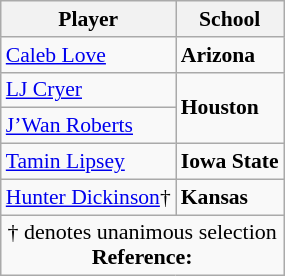<table class="wikitable" style="white-space:nowrap; font-size:90%;">
<tr>
<th>Player</th>
<th>School</th>
</tr>
<tr ,>
<td><a href='#'>Caleb Love</a></td>
<td><strong>Arizona</strong></td>
</tr>
<tr>
<td><a href='#'>LJ Cryer</a></td>
<td rowspan=2><strong>Houston</strong></td>
</tr>
<tr>
<td><a href='#'>J’Wan Roberts</a></td>
</tr>
<tr>
<td><a href='#'>Tamin Lipsey</a></td>
<td><strong>Iowa State</strong></td>
</tr>
<tr>
<td><a href='#'>Hunter Dickinson</a>†</td>
<td><strong>Kansas</strong></td>
</tr>
<tr>
<td colspan="4"  style="font-size:11pt; text-align:center;">† denotes unanimous selection<br><strong>Reference:</strong></td>
</tr>
</table>
